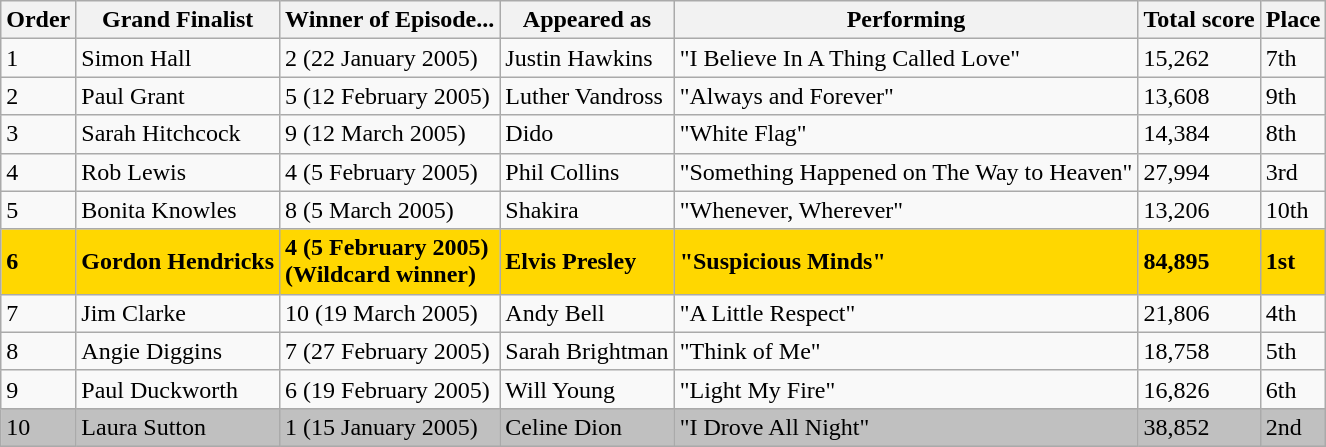<table class="wikitable sortable">
<tr>
<th>Order</th>
<th>Grand Finalist</th>
<th>Winner of Episode...</th>
<th>Appeared as</th>
<th>Performing</th>
<th>Total score</th>
<th>Place</th>
</tr>
<tr>
<td>1</td>
<td>Simon Hall</td>
<td>2 (22 January 2005)</td>
<td>Justin Hawkins</td>
<td>"I Believe In A Thing Called Love"</td>
<td>15,262</td>
<td>7th</td>
</tr>
<tr>
<td>2</td>
<td>Paul Grant</td>
<td>5 (12 February 2005)</td>
<td>Luther Vandross</td>
<td>"Always and Forever"</td>
<td>13,608</td>
<td>9th</td>
</tr>
<tr>
<td>3</td>
<td>Sarah Hitchcock</td>
<td>9 (12 March 2005)</td>
<td>Dido</td>
<td>"White Flag"</td>
<td>14,384</td>
<td>8th</td>
</tr>
<tr>
<td>4</td>
<td>Rob Lewis</td>
<td>4 (5 February 2005)</td>
<td>Phil Collins</td>
<td>"Something Happened on The Way to Heaven"</td>
<td>27,994</td>
<td>3rd</td>
</tr>
<tr>
<td>5</td>
<td>Bonita Knowles</td>
<td>8 (5 March 2005)</td>
<td>Shakira</td>
<td>"Whenever, Wherever"</td>
<td>13,206</td>
<td>10th</td>
</tr>
<tr style="background:gold;">
<td><strong>6</strong></td>
<td><strong>Gordon Hendricks</strong></td>
<td><strong>4 (5 February 2005)<br>(Wildcard winner)</strong></td>
<td><strong>Elvis Presley</strong></td>
<td><strong>"Suspicious Minds"</strong></td>
<td><strong>84,895</strong></td>
<td><strong>1st</strong></td>
</tr>
<tr>
<td>7</td>
<td>Jim Clarke</td>
<td>10 (19 March 2005)</td>
<td>Andy Bell</td>
<td>"A Little Respect"</td>
<td>21,806</td>
<td>4th</td>
</tr>
<tr>
<td>8</td>
<td>Angie Diggins</td>
<td>7 (27 February 2005)</td>
<td>Sarah Brightman</td>
<td>"Think of Me"</td>
<td>18,758</td>
<td>5th</td>
</tr>
<tr>
<td>9</td>
<td>Paul Duckworth</td>
<td>6 (19 February 2005)</td>
<td>Will Young</td>
<td>"Light My Fire"</td>
<td>16,826</td>
<td>6th</td>
</tr>
<tr style="background:silver;">
<td>10</td>
<td>Laura Sutton</td>
<td>1 (15 January 2005)</td>
<td>Celine Dion</td>
<td>"I Drove All Night"</td>
<td>38,852</td>
<td>2nd</td>
</tr>
</table>
